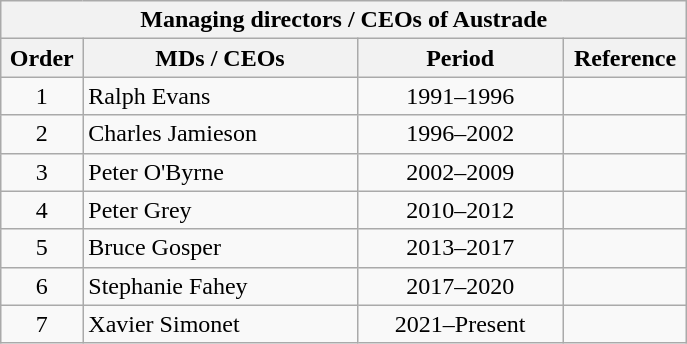<table class="wikitable">
<tr>
<th colspan=4 width=450>Managing directors / CEOs of Austrade</th>
</tr>
<tr>
<th>Order</th>
<th width=40%>MDs / CEOs</th>
<th width=30%>Period</th>
<th>Reference</th>
</tr>
<tr>
<td align=center>1</td>
<td>Ralph Evans </td>
<td align=center>1991–1996</td>
<td></td>
</tr>
<tr>
<td align=center>2</td>
<td>Charles Jamieson </td>
<td align=center>1996–2002</td>
<td></td>
</tr>
<tr>
<td align=center>3</td>
<td>Peter O'Byrne</td>
<td align=center>2002–2009</td>
<td></td>
</tr>
<tr>
<td align=center>4</td>
<td>Peter Grey</td>
<td align=center>2010–2012</td>
<td></td>
</tr>
<tr>
<td align=center>5</td>
<td>Bruce Gosper</td>
<td align=center>2013–2017</td>
<td></td>
</tr>
<tr>
<td align=center>6</td>
<td>Stephanie Fahey</td>
<td align=center>2017–2020</td>
<td></td>
</tr>
<tr>
<td align=center>7</td>
<td>Xavier Simonet</td>
<td align=center>2021–Present</td>
<td></td>
</tr>
</table>
